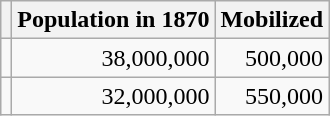<table class="wikitable">
<tr>
<th></th>
<th scope="col">Population in 1870</th>
<th scope="col">Mobilized</th>
</tr>
<tr>
<td></td>
<td align="right">38,000,000</td>
<td align="right">500,000</td>
</tr>
<tr>
<td></td>
<td align="right">32,000,000</td>
<td align="right">550,000</td>
</tr>
</table>
